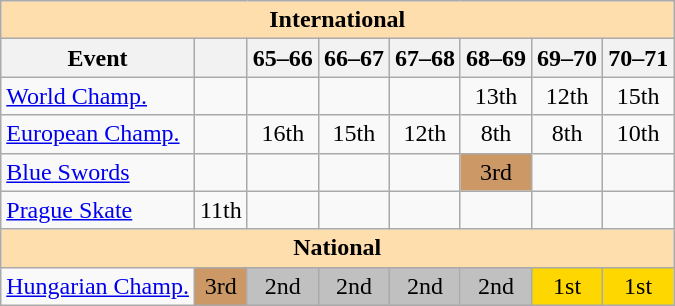<table class="wikitable" style="text-align:center">
<tr>
<th style="background-color: #ffdead; " colspan=8 align=center>International</th>
</tr>
<tr>
<th>Event</th>
<th></th>
<th>65–66</th>
<th>66–67</th>
<th>67–68</th>
<th>68–69</th>
<th>69–70</th>
<th>70–71</th>
</tr>
<tr>
<td align=left><a href='#'>World Champ.</a></td>
<td></td>
<td></td>
<td></td>
<td></td>
<td>13th</td>
<td>12th</td>
<td>15th</td>
</tr>
<tr>
<td align=left><a href='#'>European Champ.</a></td>
<td></td>
<td>16th</td>
<td>15th</td>
<td>12th</td>
<td>8th</td>
<td>8th</td>
<td>10th</td>
</tr>
<tr>
<td align=left><a href='#'>Blue Swords</a></td>
<td></td>
<td></td>
<td></td>
<td></td>
<td bgcolor=cc9966>3rd</td>
<td></td>
<td></td>
</tr>
<tr>
<td align=left><a href='#'>Prague Skate</a></td>
<td>11th</td>
<td></td>
<td></td>
<td></td>
<td></td>
<td></td>
<td></td>
</tr>
<tr>
<th style="background-color: #ffdead; " colspan=8 align=center>National</th>
</tr>
<tr>
<td align=left><a href='#'>Hungarian Champ.</a></td>
<td bgcolor=cc9966>3rd</td>
<td bgcolor=silver>2nd</td>
<td bgcolor=silver>2nd</td>
<td bgcolor=silver>2nd</td>
<td bgcolor=silver>2nd</td>
<td bgcolor=gold>1st</td>
<td bgcolor=gold>1st</td>
</tr>
</table>
